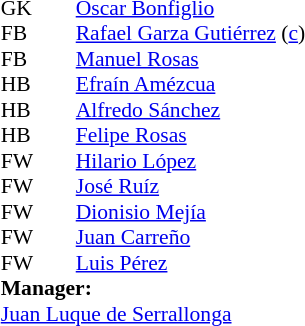<table style="font-size: 90%" cellspacing="0" cellpadding="0" align=center>
<tr>
<th width="25"></th>
<th width="25"></th>
</tr>
<tr>
<td>GK</td>
<td></td>
<td><a href='#'>Oscar Bonfiglio</a></td>
</tr>
<tr>
<td>FB</td>
<td></td>
<td><a href='#'>Rafael Garza Gutiérrez</a> (<a href='#'>c</a>)</td>
</tr>
<tr>
<td>FB</td>
<td></td>
<td><a href='#'>Manuel Rosas</a></td>
</tr>
<tr>
<td>HB</td>
<td></td>
<td><a href='#'>Efraín Amézcua</a></td>
</tr>
<tr>
<td>HB</td>
<td></td>
<td><a href='#'>Alfredo Sánchez</a></td>
</tr>
<tr>
<td>HB</td>
<td></td>
<td><a href='#'>Felipe Rosas</a></td>
</tr>
<tr>
<td>FW</td>
<td></td>
<td><a href='#'>Hilario López</a></td>
</tr>
<tr>
<td>FW</td>
<td></td>
<td><a href='#'>José Ruíz</a></td>
</tr>
<tr>
<td>FW</td>
<td></td>
<td><a href='#'>Dionisio Mejía</a></td>
</tr>
<tr>
<td>FW</td>
<td></td>
<td><a href='#'>Juan Carreño</a></td>
</tr>
<tr>
<td>FW</td>
<td></td>
<td><a href='#'>Luis Pérez</a></td>
</tr>
<tr>
<td colspan=3><strong>Manager:</strong></td>
</tr>
<tr>
<td colspan=4><a href='#'>Juan Luque de Serrallonga</a></td>
</tr>
</table>
